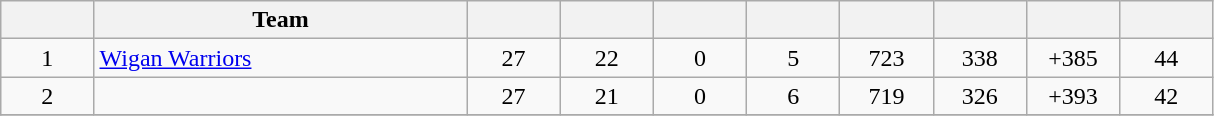<table class="wikitable" style="text-align:center;">
<tr>
<th style="width:5%;"></th>
<th style="width:20%;">Team</th>
<th style="width:5%;"></th>
<th style="width:5%;"></th>
<th style="width:5%;"></th>
<th style="width:5%;"></th>
<th style="width:5%;"></th>
<th style="width:5%;"></th>
<th style="width:5%;"></th>
<th style="width:5%;"></th>
</tr>
<tr>
<td>1</td>
<td style="text-align: left;"> <a href='#'>Wigan Warriors</a></td>
<td>27</td>
<td>22</td>
<td>0</td>
<td>5</td>
<td>723</td>
<td>338</td>
<td>+385</td>
<td>44</td>
</tr>
<tr>
<td>2</td>
<td style="text-align: left;"></td>
<td>27</td>
<td>21</td>
<td>0</td>
<td>6</td>
<td>719</td>
<td>326</td>
<td>+393</td>
<td>42</td>
</tr>
<tr>
</tr>
</table>
